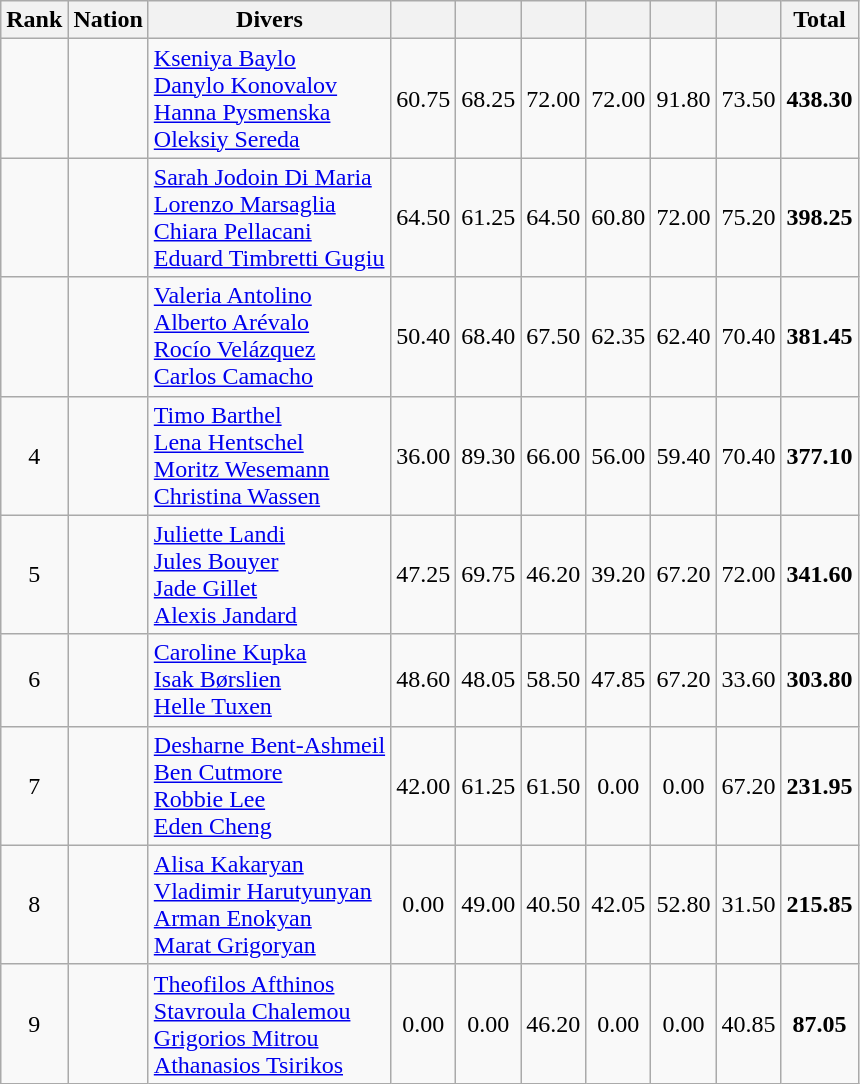<table class="wikitable sortable" style="text-align:center">
<tr>
<th>Rank</th>
<th>Nation</th>
<th>Divers</th>
<th></th>
<th></th>
<th></th>
<th></th>
<th></th>
<th></th>
<th>Total</th>
</tr>
<tr>
<td></td>
<td align=left></td>
<td align=left><a href='#'>Kseniya Baylo</a><br><a href='#'>Danylo Konovalov</a><br><a href='#'>Hanna Pysmenska</a><br><a href='#'>Oleksiy Sereda</a></td>
<td>60.75</td>
<td>68.25</td>
<td>72.00</td>
<td>72.00</td>
<td>91.80</td>
<td>73.50</td>
<td><strong>438.30</strong></td>
</tr>
<tr>
<td></td>
<td align=left></td>
<td align=left><a href='#'>Sarah Jodoin Di Maria</a><br><a href='#'>Lorenzo Marsaglia</a><br><a href='#'>Chiara Pellacani</a><br><a href='#'>Eduard Timbretti Gugiu</a></td>
<td>64.50</td>
<td>61.25</td>
<td>64.50</td>
<td>60.80</td>
<td>72.00</td>
<td>75.20</td>
<td><strong>398.25</strong></td>
</tr>
<tr>
<td></td>
<td align=left></td>
<td align=left><a href='#'>Valeria Antolino</a><br><a href='#'>Alberto Arévalo</a><br><a href='#'>Rocío Velázquez</a><br><a href='#'>Carlos Camacho</a></td>
<td>50.40</td>
<td>68.40</td>
<td>67.50</td>
<td>62.35</td>
<td>62.40</td>
<td>70.40</td>
<td><strong>381.45</strong></td>
</tr>
<tr>
<td>4</td>
<td align=left></td>
<td align=left><a href='#'>Timo Barthel</a><br><a href='#'>Lena Hentschel</a><br><a href='#'>Moritz Wesemann</a><br><a href='#'>Christina Wassen</a></td>
<td>36.00</td>
<td>89.30</td>
<td>66.00</td>
<td>56.00</td>
<td>59.40</td>
<td>70.40</td>
<td><strong>377.10</strong></td>
</tr>
<tr>
<td>5</td>
<td align=left></td>
<td align=left><a href='#'>Juliette Landi</a><br><a href='#'>Jules Bouyer</a><br><a href='#'>Jade Gillet</a><br><a href='#'>Alexis Jandard</a></td>
<td>47.25</td>
<td>69.75</td>
<td>46.20</td>
<td>39.20</td>
<td>67.20</td>
<td>72.00</td>
<td><strong>341.60</strong></td>
</tr>
<tr>
<td>6</td>
<td align=left></td>
<td align=left><a href='#'>Caroline Kupka</a><br><a href='#'>Isak Børslien</a><br><a href='#'>Helle Tuxen</a></td>
<td>48.60</td>
<td>48.05</td>
<td>58.50</td>
<td>47.85</td>
<td>67.20</td>
<td>33.60</td>
<td><strong>303.80</strong></td>
</tr>
<tr>
<td>7</td>
<td align=left></td>
<td align=left><a href='#'>Desharne Bent-Ashmeil</a><br><a href='#'>Ben Cutmore</a><br><a href='#'>Robbie Lee</a><br><a href='#'>Eden Cheng</a></td>
<td>42.00</td>
<td>61.25</td>
<td>61.50</td>
<td>0.00</td>
<td>0.00</td>
<td>67.20</td>
<td><strong>231.95</strong></td>
</tr>
<tr>
<td>8</td>
<td align=left></td>
<td align=left><a href='#'>Alisa Kakaryan</a><br><a href='#'>Vladimir Harutyunyan</a><br><a href='#'>Arman Enokyan</a><br><a href='#'>Marat Grigoryan</a></td>
<td>0.00</td>
<td>49.00</td>
<td>40.50</td>
<td>42.05</td>
<td>52.80</td>
<td>31.50</td>
<td><strong>215.85</strong></td>
</tr>
<tr>
<td>9</td>
<td align=left></td>
<td align=left><a href='#'>Theofilos Afthinos</a><br><a href='#'>Stavroula Chalemou</a><br><a href='#'>Grigorios Mitrou</a><br><a href='#'>Athanasios Tsirikos</a></td>
<td>0.00</td>
<td>0.00</td>
<td>46.20</td>
<td>0.00</td>
<td>0.00</td>
<td>40.85</td>
<td><strong>87.05</strong></td>
</tr>
</table>
